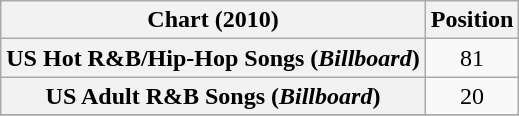<table class="wikitable plainrowheaders">
<tr>
<th>Chart (2010)</th>
<th>Position</th>
</tr>
<tr>
<th scope="row">US Hot R&B/Hip-Hop Songs (<em>Billboard</em>)</th>
<td style="text-align:center;">81</td>
</tr>
<tr>
<th scope="row">US Adult R&B Songs (<em>Billboard</em>)</th>
<td style="text-align:center;">20</td>
</tr>
<tr>
</tr>
</table>
